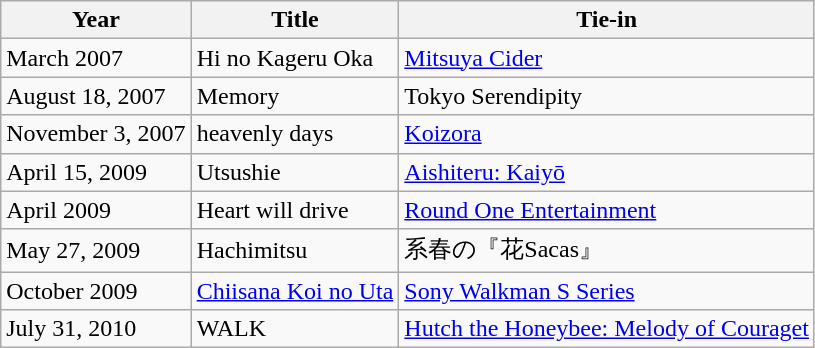<table class="wikitable">
<tr>
<th>Year</th>
<th>Title</th>
<th>Tie-in</th>
</tr>
<tr>
<td>March 2007</td>
<td>Hi no Kageru Oka</td>
<td><a href='#'>Mitsuya Cider</a></td>
</tr>
<tr>
<td>August 18, 2007</td>
<td>Memory</td>
<td>Tokyo Serendipity</td>
</tr>
<tr>
<td>November 3, 2007</td>
<td>heavenly days</td>
<td><a href='#'>Koizora</a></td>
</tr>
<tr>
<td>April 15, 2009</td>
<td>Utsushie</td>
<td><a href='#'>Aishiteru: Kaiyō</a></td>
</tr>
<tr>
<td>April 2009</td>
<td>Heart will drive</td>
<td><a href='#'>Round One Entertainment</a></td>
</tr>
<tr>
<td>May 27, 2009</td>
<td>Hachimitsu</td>
<td>系春の『花Sacas』</td>
</tr>
<tr>
<td>October 2009</td>
<td><a href='#'>Chiisana Koi no Uta</a></td>
<td><a href='#'>Sony Walkman S Series</a></td>
</tr>
<tr>
<td>July 31, 2010</td>
<td>WALK</td>
<td><a href='#'>Hutch the Honeybee: Melody of Couraget</a></td>
</tr>
</table>
